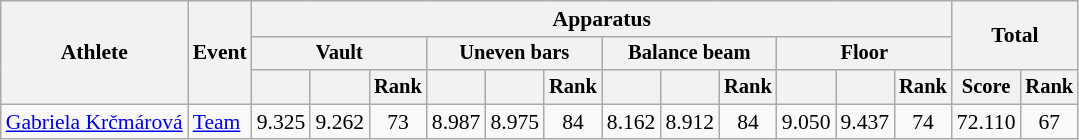<table class=wikitable style=font-size:90%;text-align:center>
<tr>
<th rowspan=3>Athlete</th>
<th rowspan=3>Event</th>
<th colspan=12>Apparatus</th>
<th colspan=2 rowspan=2>Total</th>
</tr>
<tr style=font-size:95%>
<th colspan=3>Vault</th>
<th colspan=3>Uneven bars</th>
<th colspan=3>Balance beam</th>
<th colspan=3>Floor</th>
</tr>
<tr style=font-size:95%>
<th></th>
<th></th>
<th>Rank</th>
<th></th>
<th></th>
<th>Rank</th>
<th></th>
<th></th>
<th>Rank</th>
<th></th>
<th></th>
<th>Rank</th>
<th>Score</th>
<th>Rank</th>
</tr>
<tr>
<td align=left><a href='#'>Gabriela Krčmárová</a></td>
<td align=left rowspan=8><a href='#'>Team</a></td>
<td>9.325</td>
<td>9.262</td>
<td>73</td>
<td>8.987</td>
<td>8.975</td>
<td>84</td>
<td>8.162</td>
<td>8.912</td>
<td>84</td>
<td>9.050</td>
<td>9.437</td>
<td>74</td>
<td>72.110</td>
<td>67</td>
</tr>
</table>
